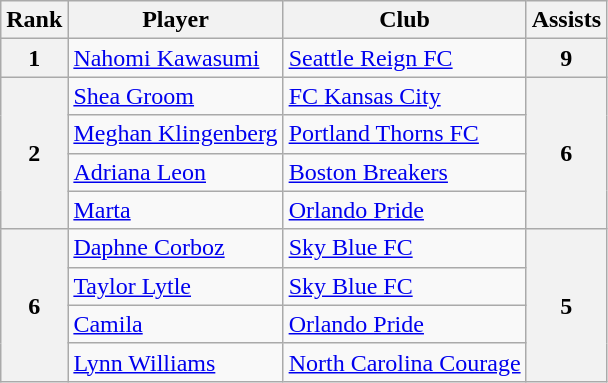<table class="wikitable" style="text-align: left;">
<tr>
<th>Rank</th>
<th>Player</th>
<th>Club</th>
<th>Assists</th>
</tr>
<tr>
<th>1</th>
<td> <a href='#'>Nahomi Kawasumi</a></td>
<td><a href='#'>Seattle Reign FC</a></td>
<th>9</th>
</tr>
<tr>
<th rowspan=4>2</th>
<td> <a href='#'>Shea Groom</a></td>
<td><a href='#'>FC Kansas City</a></td>
<th rowspan=4>6</th>
</tr>
<tr>
<td> <a href='#'>Meghan Klingenberg</a></td>
<td><a href='#'>Portland Thorns FC</a></td>
</tr>
<tr>
<td> <a href='#'>Adriana Leon</a></td>
<td><a href='#'>Boston Breakers</a></td>
</tr>
<tr>
<td> <a href='#'>Marta</a></td>
<td><a href='#'>Orlando Pride</a></td>
</tr>
<tr>
<th rowspan=4>6</th>
<td> <a href='#'>Daphne Corboz</a></td>
<td><a href='#'>Sky Blue FC</a></td>
<th rowspan=4>5</th>
</tr>
<tr>
<td> <a href='#'>Taylor Lytle</a></td>
<td><a href='#'>Sky Blue FC</a></td>
</tr>
<tr>
<td> <a href='#'>Camila</a></td>
<td><a href='#'>Orlando Pride</a></td>
</tr>
<tr>
<td> <a href='#'>Lynn Williams</a></td>
<td><a href='#'>North Carolina Courage</a></td>
</tr>
</table>
